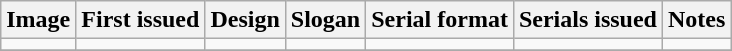<table class="wikitable">
<tr>
<th>Image</th>
<th>First issued</th>
<th>Design</th>
<th>Slogan</th>
<th>Serial format</th>
<th>Serials issued</th>
<th>Notes</th>
</tr>
<tr>
<td></td>
<td></td>
<td></td>
<td></td>
<td></td>
<td></td>
<td></td>
</tr>
<tr>
</tr>
</table>
